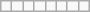<table class="wikitable">
<tr>
<td></td>
<td></td>
<td></td>
<td></td>
<td></td>
<td></td>
<td></td>
<td></td>
</tr>
</table>
